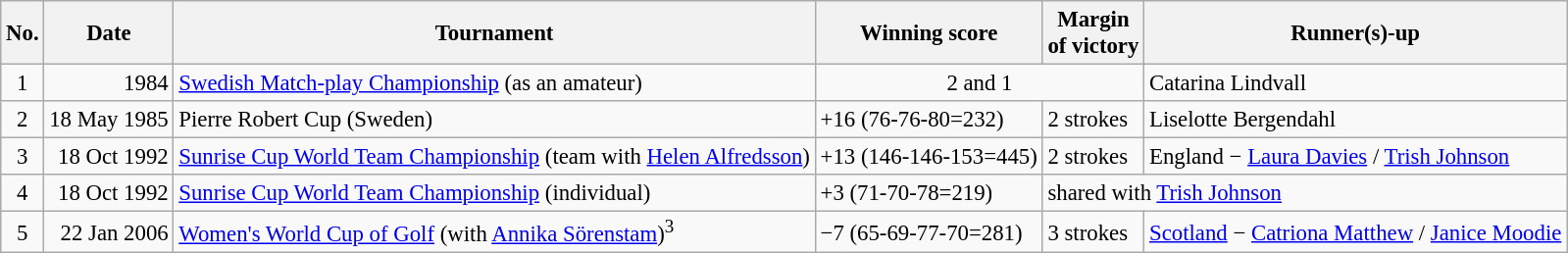<table class="wikitable" style="font-size:95%;">
<tr>
<th>No.</th>
<th>Date</th>
<th>Tournament</th>
<th>Winning score</th>
<th>Margin<br>of victory</th>
<th>Runner(s)-up</th>
</tr>
<tr>
<td align=center>1</td>
<td align=right>1984</td>
<td><a href='#'>Swedish Match-play Championship</a> (as an amateur)</td>
<td colspan="2" align=center>2 and 1</td>
<td> Catarina Lindvall</td>
</tr>
<tr>
<td align=center>2</td>
<td align=right>18 May 1985</td>
<td>Pierre Robert Cup (Sweden)</td>
<td>+16 (76-76-80=232)</td>
<td>2 strokes</td>
<td> Liselotte Bergendahl</td>
</tr>
<tr>
<td align=center>3</td>
<td align=right>18 Oct 1992</td>
<td><a href='#'>Sunrise Cup World Team Championship</a> (team with  <a href='#'>Helen Alfredsson</a>)</td>
<td>+13 (146-146-153=445)</td>
<td>2 strokes</td>
<td> England − <a href='#'>Laura Davies</a> / <a href='#'>Trish Johnson</a></td>
</tr>
<tr>
<td align=center>4</td>
<td align=right>18 Oct 1992</td>
<td><a href='#'>Sunrise Cup World Team Championship</a> (individual)</td>
<td>+3  (71-70-78=219)</td>
<td colspan="2">shared with  <a href='#'>Trish Johnson</a></td>
</tr>
<tr>
<td align=center>5</td>
<td align=right>22 Jan 2006</td>
<td><a href='#'>Women's World Cup of Golf</a> (with  <a href='#'>Annika Sörenstam</a>)<sup>3</sup></td>
<td>−7 (65-69-77-70=281)</td>
<td>3 strokes</td>
<td> <a href='#'>Scotland</a> − <a href='#'>Catriona Matthew</a> / <a href='#'>Janice Moodie</a></td>
</tr>
</table>
